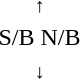<table style="text-align:center;">
<tr>
<td><small>  ↑ </small></td>
</tr>
<tr>
<td><span>S/B</span>   <span>N/B</span></td>
</tr>
<tr>
<td><small> ↓  </small></td>
</tr>
</table>
